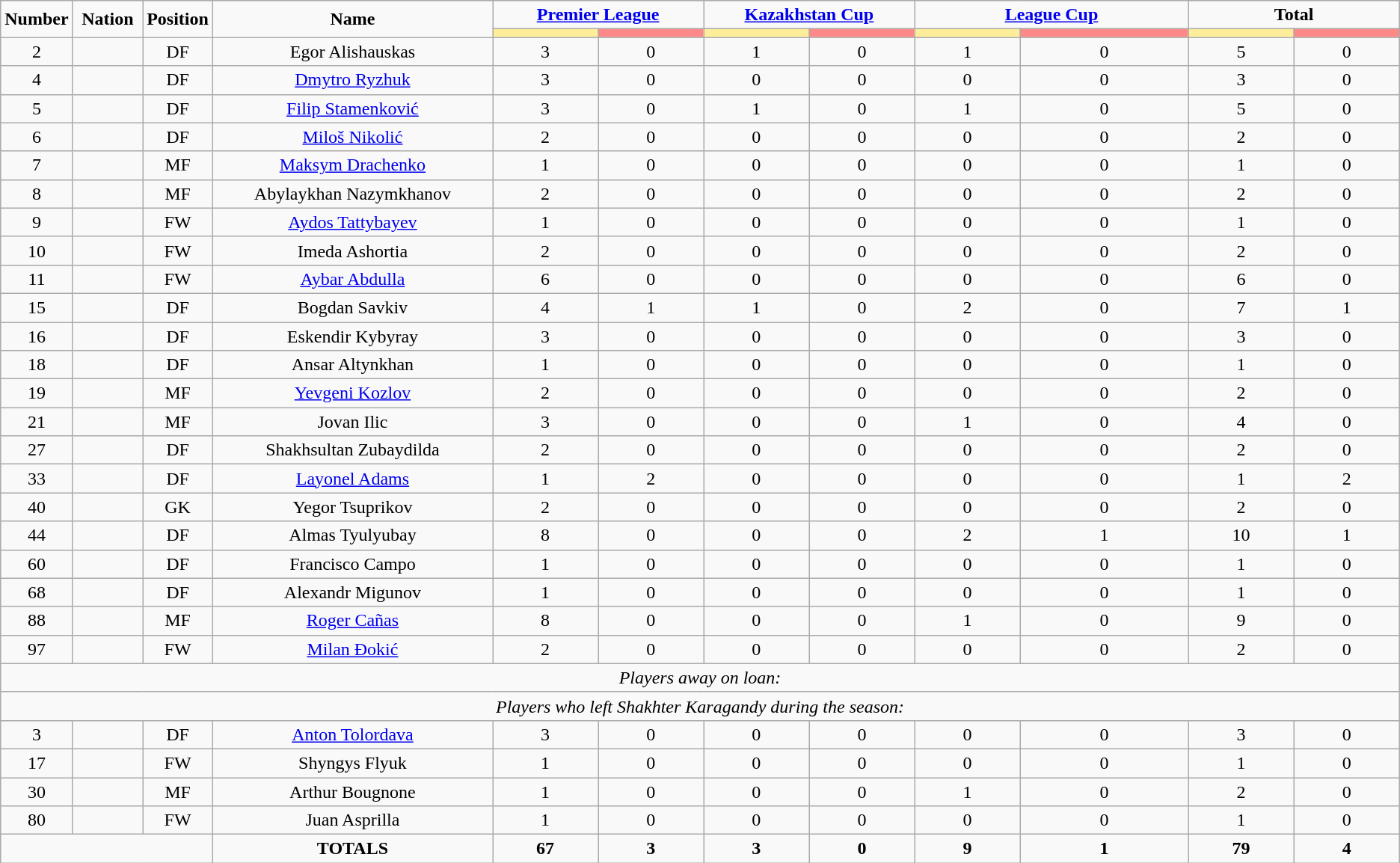<table class="wikitable" style="text-align:center;">
<tr>
<td rowspan="2"  style="width:5%; text-align:center;"><strong>Number</strong></td>
<td rowspan="2"  style="width:5%; text-align:center;"><strong>Nation</strong></td>
<td rowspan="2"  style="width:5%; text-align:center;"><strong>Position</strong></td>
<td rowspan="2"  style="width:20%; text-align:center;"><strong>Name</strong></td>
<td colspan="2" style="text-align:center;"><strong><a href='#'>Premier League</a></strong></td>
<td colspan="2" style="text-align:center;"><strong><a href='#'>Kazakhstan Cup</a></strong></td>
<td colspan="2" style="text-align:center;"><strong><a href='#'>League Cup</a></strong></td>
<td colspan="2" style="text-align:center;"><strong>Total</strong></td>
</tr>
<tr>
<th style="width:60px; background:#fe9;"></th>
<th style="width:60px; background:#ff8888;"></th>
<th style="width:60px; background:#fe9;"></th>
<th style="width:60px; background:#ff8888;"></th>
<th style="width:60px; background:#fe9;"></th>
<th style="width:100px; background:#ff8888;"></th>
<th style="width:60px; background:#fe9;"></th>
<th style="width:60px; background:#ff8888;"></th>
</tr>
<tr>
<td>2</td>
<td></td>
<td>DF</td>
<td>Egor Alishauskas</td>
<td>3</td>
<td>0</td>
<td>1</td>
<td>0</td>
<td>1</td>
<td>0</td>
<td>5</td>
<td>0</td>
</tr>
<tr>
<td>4</td>
<td></td>
<td>DF</td>
<td><a href='#'>Dmytro Ryzhuk</a></td>
<td>3</td>
<td>0</td>
<td>0</td>
<td>0</td>
<td>0</td>
<td>0</td>
<td>3</td>
<td>0</td>
</tr>
<tr>
<td>5</td>
<td></td>
<td>DF</td>
<td><a href='#'>Filip Stamenković</a></td>
<td>3</td>
<td>0</td>
<td>1</td>
<td>0</td>
<td>1</td>
<td>0</td>
<td>5</td>
<td>0</td>
</tr>
<tr>
<td>6</td>
<td></td>
<td>DF</td>
<td><a href='#'>Miloš Nikolić</a></td>
<td>2</td>
<td>0</td>
<td>0</td>
<td>0</td>
<td>0</td>
<td>0</td>
<td>2</td>
<td>0</td>
</tr>
<tr>
<td>7</td>
<td></td>
<td>MF</td>
<td><a href='#'>Maksym Drachenko</a></td>
<td>1</td>
<td>0</td>
<td>0</td>
<td>0</td>
<td>0</td>
<td>0</td>
<td>1</td>
<td>0</td>
</tr>
<tr>
<td>8</td>
<td></td>
<td>MF</td>
<td>Abylaykhan Nazymkhanov</td>
<td>2</td>
<td>0</td>
<td>0</td>
<td>0</td>
<td>0</td>
<td>0</td>
<td>2</td>
<td>0</td>
</tr>
<tr>
<td>9</td>
<td></td>
<td>FW</td>
<td><a href='#'>Aydos Tattybayev</a></td>
<td>1</td>
<td>0</td>
<td>0</td>
<td>0</td>
<td>0</td>
<td>0</td>
<td>1</td>
<td>0</td>
</tr>
<tr>
<td>10</td>
<td></td>
<td>FW</td>
<td>Imeda Ashortia</td>
<td>2</td>
<td>0</td>
<td>0</td>
<td>0</td>
<td>0</td>
<td>0</td>
<td>2</td>
<td>0</td>
</tr>
<tr>
<td>11</td>
<td></td>
<td>FW</td>
<td><a href='#'>Aybar Abdulla</a></td>
<td>6</td>
<td>0</td>
<td>0</td>
<td>0</td>
<td>0</td>
<td>0</td>
<td>6</td>
<td>0</td>
</tr>
<tr>
<td>15</td>
<td></td>
<td>DF</td>
<td>Bogdan Savkiv</td>
<td>4</td>
<td>1</td>
<td>1</td>
<td>0</td>
<td>2</td>
<td>0</td>
<td>7</td>
<td>1</td>
</tr>
<tr>
<td>16</td>
<td></td>
<td>DF</td>
<td>Eskendir Kybyray</td>
<td>3</td>
<td>0</td>
<td>0</td>
<td>0</td>
<td>0</td>
<td>0</td>
<td>3</td>
<td>0</td>
</tr>
<tr>
<td>18</td>
<td></td>
<td>DF</td>
<td>Ansar Altynkhan</td>
<td>1</td>
<td>0</td>
<td>0</td>
<td>0</td>
<td>0</td>
<td>0</td>
<td>1</td>
<td>0</td>
</tr>
<tr>
<td>19</td>
<td></td>
<td>MF</td>
<td><a href='#'>Yevgeni Kozlov</a></td>
<td>2</td>
<td>0</td>
<td>0</td>
<td>0</td>
<td>0</td>
<td>0</td>
<td>2</td>
<td>0</td>
</tr>
<tr>
<td>21</td>
<td></td>
<td>MF</td>
<td>Jovan Ilic</td>
<td>3</td>
<td>0</td>
<td>0</td>
<td>0</td>
<td>1</td>
<td>0</td>
<td>4</td>
<td>0</td>
</tr>
<tr>
<td>27</td>
<td></td>
<td>DF</td>
<td>Shakhsultan Zubaydilda</td>
<td>2</td>
<td>0</td>
<td>0</td>
<td>0</td>
<td>0</td>
<td>0</td>
<td>2</td>
<td>0</td>
</tr>
<tr>
<td>33</td>
<td></td>
<td>DF</td>
<td><a href='#'>Layonel Adams</a></td>
<td>1</td>
<td>2</td>
<td>0</td>
<td>0</td>
<td>0</td>
<td>0</td>
<td>1</td>
<td>2</td>
</tr>
<tr>
<td>40</td>
<td></td>
<td>GK</td>
<td>Yegor Tsuprikov</td>
<td>2</td>
<td>0</td>
<td>0</td>
<td>0</td>
<td>0</td>
<td>0</td>
<td>2</td>
<td>0</td>
</tr>
<tr>
<td>44</td>
<td></td>
<td>DF</td>
<td>Almas Tyulyubay</td>
<td>8</td>
<td>0</td>
<td>0</td>
<td>0</td>
<td>2</td>
<td>1</td>
<td>10</td>
<td>1</td>
</tr>
<tr>
<td>60</td>
<td></td>
<td>DF</td>
<td>Francisco Campo</td>
<td>1</td>
<td>0</td>
<td>0</td>
<td>0</td>
<td>0</td>
<td>0</td>
<td>1</td>
<td>0</td>
</tr>
<tr>
<td>68</td>
<td></td>
<td>DF</td>
<td>Alexandr Migunov</td>
<td>1</td>
<td>0</td>
<td>0</td>
<td>0</td>
<td>0</td>
<td>0</td>
<td>1</td>
<td>0</td>
</tr>
<tr>
<td>88</td>
<td></td>
<td>MF</td>
<td><a href='#'>Roger Cañas</a></td>
<td>8</td>
<td>0</td>
<td>0</td>
<td>0</td>
<td>1</td>
<td>0</td>
<td>9</td>
<td>0</td>
</tr>
<tr>
<td>97</td>
<td></td>
<td>FW</td>
<td><a href='#'>Milan Đokić</a></td>
<td>2</td>
<td>0</td>
<td>0</td>
<td>0</td>
<td>0</td>
<td>0</td>
<td>2</td>
<td>0</td>
</tr>
<tr>
<td colspan="18"><em>Players away on loan:</em></td>
</tr>
<tr>
<td colspan="18"><em>Players who left Shakhter Karagandy during the season:</em></td>
</tr>
<tr>
<td>3</td>
<td></td>
<td>DF</td>
<td><a href='#'>Anton Tolordava</a></td>
<td>3</td>
<td>0</td>
<td>0</td>
<td>0</td>
<td>0</td>
<td>0</td>
<td>3</td>
<td>0</td>
</tr>
<tr>
<td>17</td>
<td></td>
<td>FW</td>
<td>Shyngys Flyuk</td>
<td>1</td>
<td>0</td>
<td>0</td>
<td>0</td>
<td>0</td>
<td>0</td>
<td>1</td>
<td>0</td>
</tr>
<tr>
<td>30</td>
<td></td>
<td>MF</td>
<td>Arthur Bougnone</td>
<td>1</td>
<td>0</td>
<td>0</td>
<td>0</td>
<td>1</td>
<td>0</td>
<td>2</td>
<td>0</td>
</tr>
<tr>
<td>80</td>
<td></td>
<td>FW</td>
<td>Juan Asprilla</td>
<td>1</td>
<td>0</td>
<td>0</td>
<td>0</td>
<td>0</td>
<td>0</td>
<td>1</td>
<td>0</td>
</tr>
<tr>
<td colspan="3"></td>
<td><strong>TOTALS</strong></td>
<td><strong>67</strong></td>
<td><strong>3</strong></td>
<td><strong>3</strong></td>
<td><strong>0</strong></td>
<td><strong>9</strong></td>
<td><strong>1</strong></td>
<td><strong>79</strong></td>
<td><strong>4</strong></td>
</tr>
</table>
